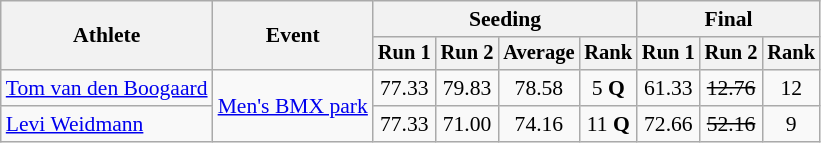<table class=wikitable style=font-size:90%;text-align:center>
<tr>
<th rowspan=2>Athlete</th>
<th rowspan=2>Event</th>
<th colspan=4>Seeding</th>
<th colspan=3>Final</th>
</tr>
<tr style=font-size:95%>
<th>Run 1</th>
<th>Run 2</th>
<th>Average</th>
<th>Rank</th>
<th>Run 1</th>
<th>Run 2</th>
<th>Rank</th>
</tr>
<tr>
<td align=left><a href='#'>Tom van den Boogaard</a></td>
<td align=left rowspan="2"><a href='#'>Men's BMX park</a></td>
<td>77.33</td>
<td>79.83</td>
<td>78.58</td>
<td>5 <strong>Q</strong></td>
<td>61.33</td>
<td><s>12.76</s></td>
<td>12</td>
</tr>
<tr>
<td align=left><a href='#'>Levi Weidmann</a></td>
<td>77.33</td>
<td>71.00</td>
<td>74.16</td>
<td>11 <strong>Q</strong></td>
<td>72.66</td>
<td><s>52.16</s></td>
<td>9</td>
</tr>
</table>
